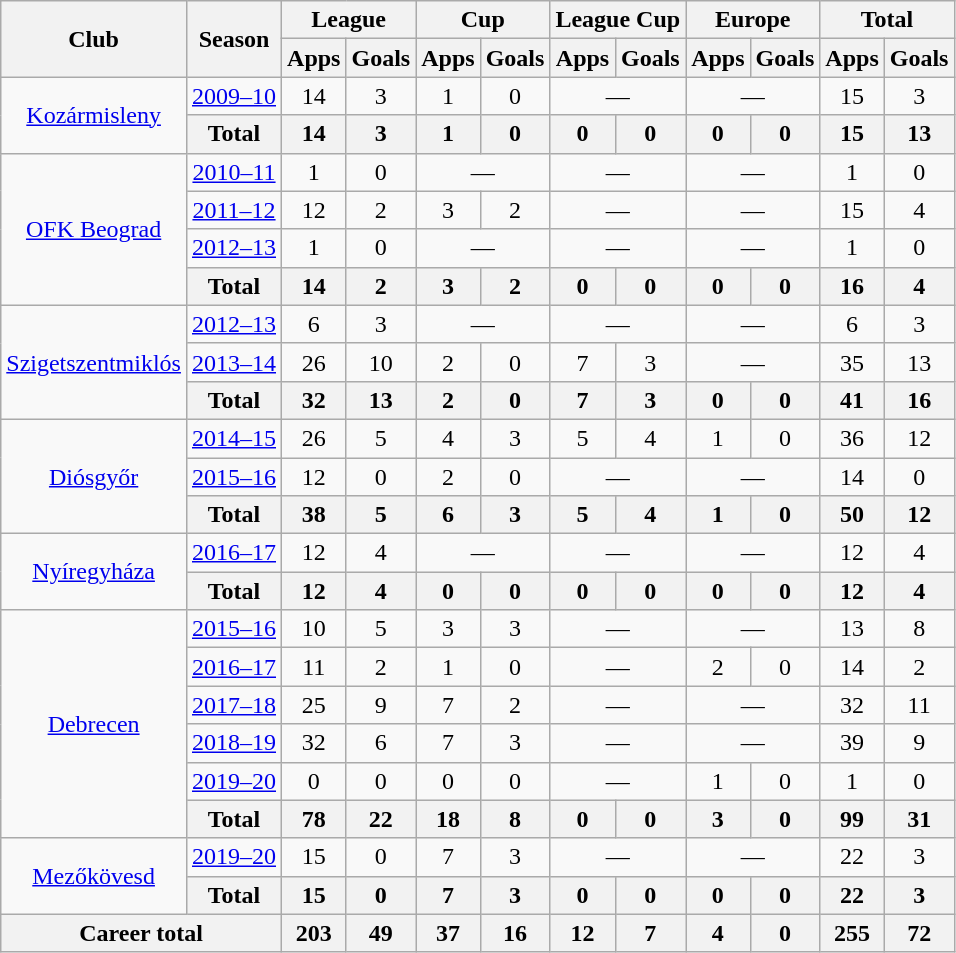<table class="wikitable" style="text-align:center">
<tr>
<th rowspan="2">Club</th>
<th rowspan="2">Season</th>
<th colspan="2">League</th>
<th colspan="2">Cup</th>
<th colspan="2">League Cup</th>
<th colspan="2">Europe</th>
<th colspan="2">Total</th>
</tr>
<tr>
<th>Apps</th>
<th>Goals</th>
<th>Apps</th>
<th>Goals</th>
<th>Apps</th>
<th>Goals</th>
<th>Apps</th>
<th>Goals</th>
<th>Apps</th>
<th>Goals</th>
</tr>
<tr>
<td rowspan="2"><a href='#'>Kozármisleny</a></td>
<td><a href='#'>2009–10</a></td>
<td>14</td>
<td>3</td>
<td>1</td>
<td>0</td>
<td colspan="2">—</td>
<td colspan="2">—</td>
<td>15</td>
<td>3</td>
</tr>
<tr>
<th>Total</th>
<th>14</th>
<th>3</th>
<th>1</th>
<th>0</th>
<th>0</th>
<th>0</th>
<th>0</th>
<th>0</th>
<th>15</th>
<th>13</th>
</tr>
<tr>
<td rowspan="4"><a href='#'>OFK Beograd</a></td>
<td><a href='#'>2010–11</a></td>
<td>1</td>
<td>0</td>
<td colspan="2">—</td>
<td colspan="2">—</td>
<td colspan="2">—</td>
<td>1</td>
<td>0</td>
</tr>
<tr>
<td><a href='#'>2011–12</a></td>
<td>12</td>
<td>2</td>
<td>3</td>
<td>2</td>
<td colspan="2">—</td>
<td colspan="2">—</td>
<td>15</td>
<td>4</td>
</tr>
<tr>
<td><a href='#'>2012–13</a></td>
<td>1</td>
<td>0</td>
<td colspan="2">—</td>
<td colspan="2">—</td>
<td colspan="2">—</td>
<td>1</td>
<td>0</td>
</tr>
<tr>
<th>Total</th>
<th>14</th>
<th>2</th>
<th>3</th>
<th>2</th>
<th>0</th>
<th>0</th>
<th>0</th>
<th>0</th>
<th>16</th>
<th>4</th>
</tr>
<tr>
<td rowspan="3"><a href='#'>Szigetszentmiklós</a></td>
<td><a href='#'>2012–13</a></td>
<td>6</td>
<td>3</td>
<td colspan="2">—</td>
<td colspan="2">—</td>
<td colspan="2">—</td>
<td>6</td>
<td>3</td>
</tr>
<tr>
<td><a href='#'>2013–14</a></td>
<td>26</td>
<td>10</td>
<td>2</td>
<td>0</td>
<td>7</td>
<td>3</td>
<td colspan="2">—</td>
<td>35</td>
<td>13</td>
</tr>
<tr>
<th>Total</th>
<th>32</th>
<th>13</th>
<th>2</th>
<th>0</th>
<th>7</th>
<th>3</th>
<th>0</th>
<th>0</th>
<th>41</th>
<th>16</th>
</tr>
<tr>
<td rowspan="3"><a href='#'>Diósgyőr</a></td>
<td><a href='#'>2014–15</a></td>
<td>26</td>
<td>5</td>
<td>4</td>
<td>3</td>
<td>5</td>
<td>4</td>
<td>1</td>
<td>0</td>
<td>36</td>
<td>12</td>
</tr>
<tr>
<td><a href='#'>2015–16</a></td>
<td>12</td>
<td>0</td>
<td>2</td>
<td>0</td>
<td colspan="2">—</td>
<td colspan="2">—</td>
<td>14</td>
<td>0</td>
</tr>
<tr>
<th>Total</th>
<th>38</th>
<th>5</th>
<th>6</th>
<th>3</th>
<th>5</th>
<th>4</th>
<th>1</th>
<th>0</th>
<th>50</th>
<th>12</th>
</tr>
<tr>
<td rowspan="2"><a href='#'>Nyíregyháza</a></td>
<td><a href='#'>2016–17</a></td>
<td>12</td>
<td>4</td>
<td colspan="2">—</td>
<td colspan="2">—</td>
<td colspan="2">—</td>
<td>12</td>
<td>4</td>
</tr>
<tr>
<th>Total</th>
<th>12</th>
<th>4</th>
<th>0</th>
<th>0</th>
<th>0</th>
<th>0</th>
<th>0</th>
<th>0</th>
<th>12</th>
<th>4</th>
</tr>
<tr>
<td rowspan="6"><a href='#'>Debrecen</a></td>
<td><a href='#'>2015–16</a></td>
<td>10</td>
<td>5</td>
<td>3</td>
<td>3</td>
<td colspan="2">—</td>
<td colspan="2">—</td>
<td>13</td>
<td>8</td>
</tr>
<tr>
<td><a href='#'>2016–17</a></td>
<td>11</td>
<td>2</td>
<td>1</td>
<td>0</td>
<td colspan="2">—</td>
<td>2</td>
<td>0</td>
<td>14</td>
<td>2</td>
</tr>
<tr>
<td><a href='#'>2017–18</a></td>
<td>25</td>
<td>9</td>
<td>7</td>
<td>2</td>
<td colspan="2">—</td>
<td colspan="2">—</td>
<td>32</td>
<td>11</td>
</tr>
<tr>
<td><a href='#'>2018–19</a></td>
<td>32</td>
<td>6</td>
<td>7</td>
<td>3</td>
<td colspan="2">—</td>
<td colspan="2">—</td>
<td>39</td>
<td>9</td>
</tr>
<tr>
<td><a href='#'>2019–20</a></td>
<td>0</td>
<td>0</td>
<td>0</td>
<td>0</td>
<td colspan="2">—</td>
<td>1</td>
<td>0</td>
<td>1</td>
<td>0</td>
</tr>
<tr>
<th>Total</th>
<th>78</th>
<th>22</th>
<th>18</th>
<th>8</th>
<th>0</th>
<th>0</th>
<th>3</th>
<th>0</th>
<th>99</th>
<th>31</th>
</tr>
<tr>
<td rowspan="2"><a href='#'>Mezőkövesd</a></td>
<td><a href='#'>2019–20</a></td>
<td>15</td>
<td>0</td>
<td>7</td>
<td>3</td>
<td colspan="2">—</td>
<td colspan="2">—</td>
<td>22</td>
<td>3</td>
</tr>
<tr>
<th>Total</th>
<th>15</th>
<th>0</th>
<th>7</th>
<th>3</th>
<th>0</th>
<th>0</th>
<th>0</th>
<th>0</th>
<th>22</th>
<th>3</th>
</tr>
<tr>
<th colspan="2">Career total</th>
<th>203</th>
<th>49</th>
<th>37</th>
<th>16</th>
<th>12</th>
<th>7</th>
<th>4</th>
<th>0</th>
<th>255</th>
<th>72</th>
</tr>
</table>
